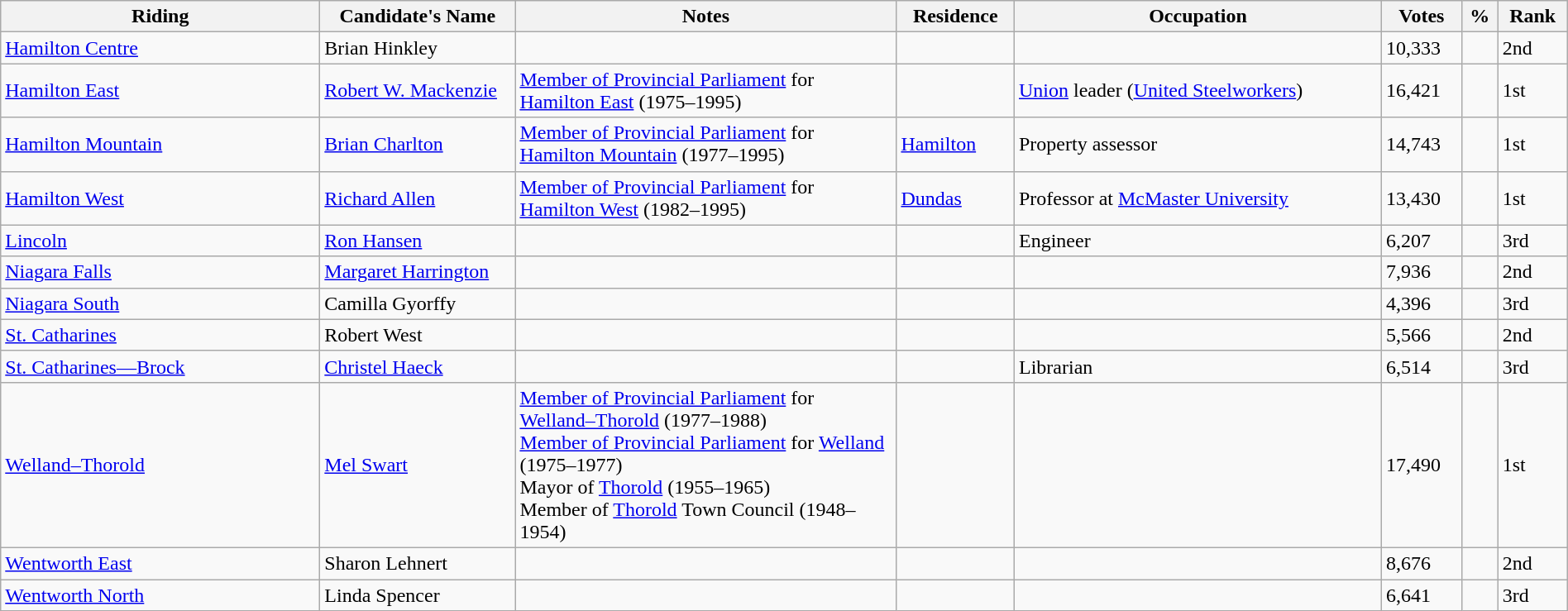<table class="wikitable sortable" width="100%">
<tr>
<th style="width:250px;">Riding<br></th>
<th style="width:150px;">Candidate's Name</th>
<th style="width:300px;">Notes</th>
<th>Residence</th>
<th>Occupation</th>
<th>Votes</th>
<th>%</th>
<th>Rank</th>
</tr>
<tr>
<td><a href='#'>Hamilton Centre</a></td>
<td>Brian Hinkley</td>
<td></td>
<td></td>
<td></td>
<td>10,333</td>
<td></td>
<td>2nd</td>
</tr>
<tr>
<td><a href='#'>Hamilton East</a></td>
<td><a href='#'>Robert W. Mackenzie</a></td>
<td><a href='#'>Member of Provincial Parliament</a> for <a href='#'>Hamilton East</a> (1975–1995)</td>
<td></td>
<td><a href='#'>Union</a> leader (<a href='#'>United Steelworkers</a>)</td>
<td>16,421</td>
<td></td>
<td>1st</td>
</tr>
<tr>
<td><a href='#'>Hamilton Mountain</a></td>
<td><a href='#'>Brian Charlton</a></td>
<td><a href='#'>Member of Provincial Parliament</a> for <a href='#'>Hamilton Mountain</a> (1977–1995)</td>
<td><a href='#'>Hamilton</a></td>
<td>Property assessor</td>
<td>14,743</td>
<td></td>
<td>1st</td>
</tr>
<tr>
<td><a href='#'>Hamilton West</a></td>
<td><a href='#'>Richard Allen</a></td>
<td><a href='#'>Member of Provincial Parliament</a> for <a href='#'>Hamilton West</a> (1982–1995)</td>
<td><a href='#'>Dundas</a></td>
<td>Professor at <a href='#'>McMaster University</a></td>
<td>13,430</td>
<td></td>
<td>1st</td>
</tr>
<tr>
<td><a href='#'>Lincoln</a></td>
<td><a href='#'>Ron Hansen</a></td>
<td></td>
<td></td>
<td>Engineer</td>
<td>6,207</td>
<td></td>
<td>3rd</td>
</tr>
<tr>
<td><a href='#'>Niagara Falls</a></td>
<td><a href='#'>Margaret Harrington</a></td>
<td></td>
<td></td>
<td></td>
<td>7,936</td>
<td></td>
<td>2nd</td>
</tr>
<tr>
<td><a href='#'>Niagara South</a></td>
<td>Camilla Gyorffy</td>
<td></td>
<td></td>
<td></td>
<td>4,396</td>
<td></td>
<td>3rd</td>
</tr>
<tr>
<td><a href='#'>St. Catharines</a></td>
<td>Robert West</td>
<td></td>
<td></td>
<td></td>
<td>5,566</td>
<td></td>
<td>2nd</td>
</tr>
<tr>
<td><a href='#'>St. Catharines—Brock</a></td>
<td><a href='#'>Christel Haeck</a></td>
<td></td>
<td></td>
<td>Librarian</td>
<td>6,514</td>
<td></td>
<td>3rd</td>
</tr>
<tr>
<td><a href='#'>Welland–Thorold</a></td>
<td><a href='#'>Mel Swart</a></td>
<td><a href='#'>Member of Provincial Parliament</a> for <a href='#'>Welland–Thorold</a> (1977–1988) <br> <a href='#'>Member of Provincial Parliament</a> for <a href='#'>Welland</a> (1975–1977) <br> Mayor of <a href='#'>Thorold</a> (1955–1965) <br> Member of <a href='#'>Thorold</a> Town Council (1948–1954)</td>
<td></td>
<td></td>
<td>17,490</td>
<td></td>
<td>1st</td>
</tr>
<tr>
<td><a href='#'>Wentworth East</a></td>
<td>Sharon Lehnert</td>
<td></td>
<td></td>
<td></td>
<td>8,676</td>
<td></td>
<td>2nd</td>
</tr>
<tr>
<td><a href='#'>Wentworth North</a></td>
<td>Linda Spencer</td>
<td></td>
<td></td>
<td></td>
<td>6,641</td>
<td></td>
<td>3rd</td>
</tr>
</table>
